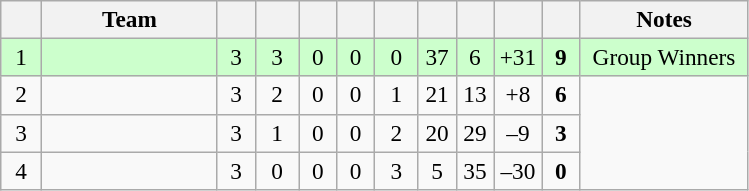<table class="wikitable" style="text-align: center; font-size: 97%;">
<tr>
<th width="20"></th>
<th width="110">Team</th>
<th width="18"></th>
<th width="22"></th>
<th width="18"></th>
<th width="18"></th>
<th width="22"></th>
<th width="18"></th>
<th width="18"></th>
<th width="25"></th>
<th width="18"></th>
<th width="105">Notes</th>
</tr>
<tr style="background-color: #ccffcc;">
<td>1</td>
<td align=left></td>
<td>3</td>
<td>3</td>
<td>0</td>
<td>0</td>
<td>0</td>
<td>37</td>
<td>6</td>
<td>+31</td>
<td><strong>9</strong></td>
<td>Group Winners</td>
</tr>
<tr>
<td>2</td>
<td align=left></td>
<td>3</td>
<td>2</td>
<td>0</td>
<td>0</td>
<td>1</td>
<td>21</td>
<td>13</td>
<td>+8</td>
<td><strong>6</strong></td>
<td rowspan="3"></td>
</tr>
<tr>
<td>3</td>
<td align=left></td>
<td>3</td>
<td>1</td>
<td>0</td>
<td>0</td>
<td>2</td>
<td>20</td>
<td>29</td>
<td>–9</td>
<td><strong>3</strong></td>
</tr>
<tr>
<td>4</td>
<td align=left></td>
<td>3</td>
<td>0</td>
<td>0</td>
<td>0</td>
<td>3</td>
<td>5</td>
<td>35</td>
<td>–30</td>
<td><strong>0</strong></td>
</tr>
</table>
